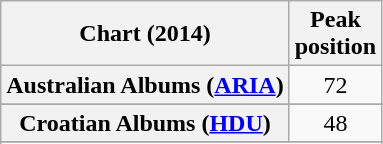<table class="wikitable sortable plainrowheaders" style="text-align:center">
<tr>
<th scope="col">Chart (2014)</th>
<th scope="col">Peak<br>position</th>
</tr>
<tr>
<th scope="row">Australian Albums (<a href='#'>ARIA</a>)</th>
<td>72</td>
</tr>
<tr>
</tr>
<tr>
</tr>
<tr>
<th scope="row">Croatian Albums (<a href='#'>HDU</a>)</th>
<td>48</td>
</tr>
<tr>
</tr>
<tr>
</tr>
<tr>
</tr>
<tr>
</tr>
<tr>
</tr>
<tr>
</tr>
<tr>
</tr>
<tr>
</tr>
</table>
